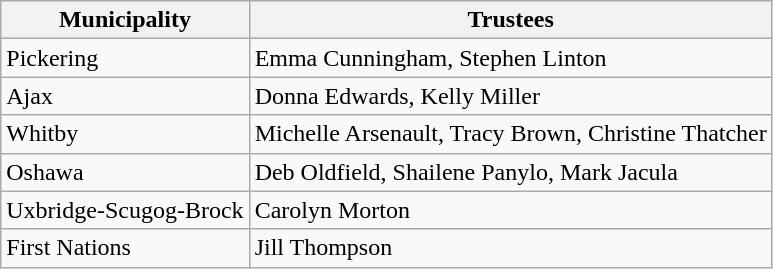<table class="wikitable">
<tr>
<th>Municipality</th>
<th>Trustees</th>
</tr>
<tr>
<td>Pickering</td>
<td>Emma Cunningham, Stephen Linton</td>
</tr>
<tr>
<td>Ajax</td>
<td>Donna Edwards, Kelly Miller</td>
</tr>
<tr>
<td>Whitby</td>
<td>Michelle Arsenault, Tracy Brown, Christine Thatcher</td>
</tr>
<tr>
<td>Oshawa</td>
<td>Deb Oldfield, Shailene Panylo, Mark Jacula</td>
</tr>
<tr>
<td>Uxbridge-Scugog-Brock</td>
<td>Carolyn Morton</td>
</tr>
<tr>
<td>First Nations</td>
<td>Jill Thompson</td>
</tr>
</table>
